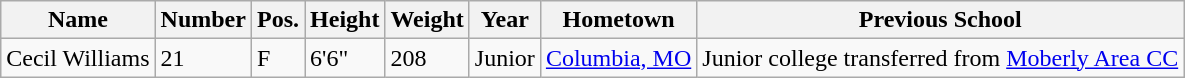<table class="wikitable sortable" border="1">
<tr>
<th>Name</th>
<th>Number</th>
<th>Pos.</th>
<th>Height</th>
<th>Weight</th>
<th>Year</th>
<th>Hometown</th>
<th class="unsortable">Previous School</th>
</tr>
<tr>
<td>Cecil Williams</td>
<td>21</td>
<td>F</td>
<td>6'6"</td>
<td>208</td>
<td>Junior</td>
<td><a href='#'>Columbia, MO</a></td>
<td>Junior college transferred from <a href='#'>Moberly Area CC</a></td>
</tr>
</table>
